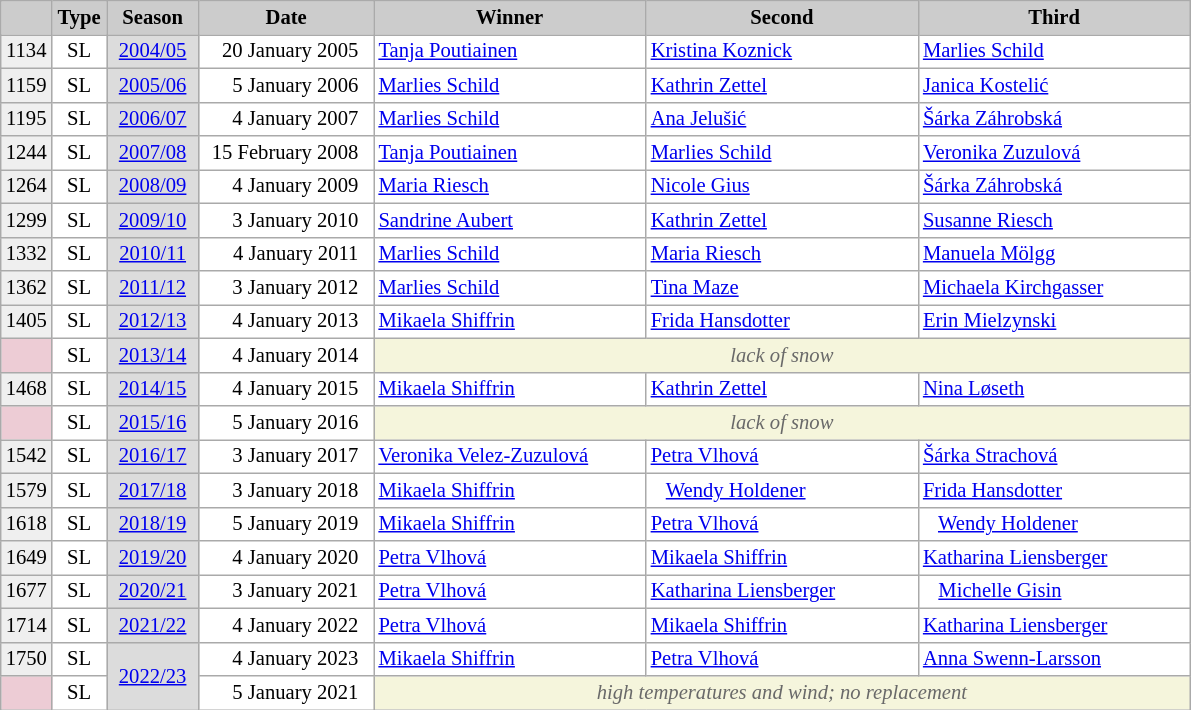<table class="wikitable" style="background:#fff; font-size:86%; line-height:16px; border:grey solid 1px; border-collapse:collapse;">
<tr>
<th style="background-color: #ccc;" width="23"></th>
<th style="background-color: #ccc;" width="30">Type</th>
<th style="background-color: #ccc;" width="55">Season</th>
<th style="background:#ccc;" width="110">Date</th>
<th style="background:#ccc;" width="175">Winner</th>
<th style="background:#ccc;" width="175">Second</th>
<th style="background:#ccc;" width="175">Third</th>
</tr>
<tr>
<td align=center bgcolor="#EFEFEF">1134</td>
<td align=center>SL</td>
<td align=center bgcolor=gainsboro><a href='#'>2004/05</a></td>
<td align=right>20 January 2005  </td>
<td> <a href='#'>Tanja Poutiainen</a></td>
<td> <a href='#'>Kristina Koznick</a></td>
<td> <a href='#'>Marlies Schild</a></td>
</tr>
<tr>
<td align=center bgcolor="#EFEFEF">1159</td>
<td align=center>SL</td>
<td align=center bgcolor=gainsboro><a href='#'>2005/06</a></td>
<td align=right>5 January 2006  </td>
<td> <a href='#'>Marlies Schild</a></td>
<td> <a href='#'>Kathrin Zettel</a></td>
<td> <a href='#'>Janica Kostelić</a></td>
</tr>
<tr>
<td align=center bgcolor="#EFEFEF">1195</td>
<td align=center>SL</td>
<td align=center bgcolor=gainsboro><a href='#'>2006/07</a></td>
<td align=right>4 January 2007  </td>
<td> <a href='#'>Marlies Schild</a></td>
<td> <a href='#'>Ana Jelušić</a></td>
<td> <a href='#'>Šárka Záhrobská</a></td>
</tr>
<tr>
<td align=center bgcolor="#EFEFEF">1244</td>
<td align=center>SL</td>
<td align=center bgcolor=gainsboro><a href='#'>2007/08</a></td>
<td align=right>15 February 2008  </td>
<td> <a href='#'>Tanja Poutiainen</a></td>
<td> <a href='#'>Marlies Schild</a></td>
<td> <a href='#'>Veronika Zuzulová</a></td>
</tr>
<tr>
<td align=center bgcolor="#EFEFEF">1264</td>
<td align=center>SL</td>
<td align=center bgcolor=gainsboro><a href='#'>2008/09</a></td>
<td align=right>4 January 2009  </td>
<td> <a href='#'>Maria Riesch</a></td>
<td> <a href='#'>Nicole Gius</a></td>
<td> <a href='#'>Šárka Záhrobská</a></td>
</tr>
<tr>
<td align=center bgcolor="#EFEFEF">1299</td>
<td align=center>SL</td>
<td align=center bgcolor=gainsboro><a href='#'>2009/10</a></td>
<td align=right>3 January 2010  </td>
<td> <a href='#'>Sandrine Aubert</a></td>
<td> <a href='#'>Kathrin Zettel</a></td>
<td> <a href='#'>Susanne Riesch</a></td>
</tr>
<tr>
<td align=center bgcolor="#EFEFEF">1332</td>
<td align=center>SL</td>
<td align=center bgcolor=gainsboro><a href='#'>2010/11</a></td>
<td align=right>4 January 2011  </td>
<td> <a href='#'>Marlies Schild</a></td>
<td> <a href='#'>Maria Riesch</a></td>
<td> <a href='#'>Manuela Mölgg</a></td>
</tr>
<tr>
<td align=center bgcolor="#EFEFEF">1362</td>
<td align=center>SL</td>
<td align=center bgcolor=gainsboro><a href='#'>2011/12</a></td>
<td align=right>3 January 2012  </td>
<td> <a href='#'>Marlies Schild</a></td>
<td> <a href='#'>Tina Maze</a></td>
<td> <a href='#'>Michaela Kirchgasser</a></td>
</tr>
<tr>
<td align=center bgcolor="#EFEFEF">1405</td>
<td align=center>SL</td>
<td align=center bgcolor=gainsboro><a href='#'>2012/13</a></td>
<td align=right>4 January 2013  </td>
<td> <a href='#'>Mikaela Shiffrin</a></td>
<td> <a href='#'>Frida Hansdotter</a></td>
<td> <a href='#'>Erin Mielzynski</a></td>
</tr>
<tr>
<td align=center bgcolor="EDCCD5"></td>
<td align=center>SL</td>
<td align=center bgcolor=gainsboro><a href='#'>2013/14</a></td>
<td align=right>4 January 2014  </td>
<td colspan=3 align=center bgcolor="F5F5DC" style=color:#696969><em>lack of snow</em></td>
</tr>
<tr>
<td align=center bgcolor="#EFEFEF">1468</td>
<td align=center>SL</td>
<td align=center bgcolor=gainsboro><a href='#'>2014/15</a></td>
<td align=right>4 January 2015  </td>
<td> <a href='#'>Mikaela Shiffrin</a></td>
<td> <a href='#'>Kathrin Zettel</a></td>
<td> <a href='#'>Nina Løseth</a></td>
</tr>
<tr>
<td align=center bgcolor="EDCCD5"></td>
<td align=center>SL</td>
<td align=center bgcolor=gainsboro><a href='#'>2015/16</a></td>
<td align=right>5 January 2016  </td>
<td colspan=3 align=center bgcolor="F5F5DC" style=color:#696969><em>lack of snow</em></td>
</tr>
<tr>
<td align=center bgcolor="#EFEFEF">1542</td>
<td align=center>SL</td>
<td align=center bgcolor=gainsboro><a href='#'>2016/17</a></td>
<td align=right>3 January 2017  </td>
<td> <a href='#'>Veronika Velez-Zuzulová</a></td>
<td> <a href='#'>Petra Vlhová</a></td>
<td> <a href='#'>Šárka Strachová</a></td>
</tr>
<tr>
<td align=center bgcolor="#EFEFEF">1579</td>
<td align=center>SL</td>
<td align=center bgcolor=gainsboro><a href='#'>2017/18</a></td>
<td align=right>3 January 2018  </td>
<td> <a href='#'>Mikaela Shiffrin</a></td>
<td>   <a href='#'>Wendy Holdener</a></td>
<td> <a href='#'>Frida Hansdotter</a></td>
</tr>
<tr>
<td align=center bgcolor="#EFEFEF">1618</td>
<td align=center>SL</td>
<td align=center bgcolor=gainsboro><a href='#'>2018/19</a></td>
<td align=right>5 January 2019  </td>
<td> <a href='#'>Mikaela Shiffrin</a></td>
<td> <a href='#'>Petra Vlhová</a></td>
<td>   <a href='#'>Wendy Holdener</a></td>
</tr>
<tr>
<td align=center bgcolor="#EFEFEF">1649</td>
<td align=center>SL</td>
<td align=center bgcolor=gainsboro><a href='#'>2019/20</a></td>
<td align=right>4 January 2020  </td>
<td> <a href='#'>Petra Vlhová</a></td>
<td> <a href='#'>Mikaela Shiffrin</a></td>
<td> <a href='#'>Katharina Liensberger</a></td>
</tr>
<tr>
<td align=center bgcolor="#EFEFEF">1677</td>
<td align=center>SL</td>
<td align=center bgcolor=gainsboro><a href='#'>2020/21</a></td>
<td align=right>3 January 2021  </td>
<td> <a href='#'>Petra Vlhová</a></td>
<td> <a href='#'>Katharina Liensberger</a></td>
<td>   <a href='#'>Michelle Gisin</a></td>
</tr>
<tr>
<td align=center bgcolor="#EFEFEF">1714</td>
<td align=center>SL</td>
<td align=center bgcolor=gainsboro><a href='#'>2021/22</a></td>
<td align=right>4 January 2022  </td>
<td> <a href='#'>Petra Vlhová</a></td>
<td> <a href='#'>Mikaela Shiffrin</a></td>
<td> <a href='#'>Katharina Liensberger</a></td>
</tr>
<tr>
<td align=center bgcolor="#EFEFEF">1750</td>
<td align=center>SL</td>
<td align=center bgcolor=gainsboro rowspan=2><a href='#'>2022/23</a></td>
<td align=right>4 January 2023  </td>
<td> <a href='#'>Mikaela Shiffrin</a></td>
<td> <a href='#'>Petra Vlhová</a></td>
<td> <a href='#'>Anna Swenn-Larsson</a></td>
</tr>
<tr>
<td align=center bgcolor="#EDCCD5"></td>
<td align=center>SL</td>
<td align=right>5 January 2021  </td>
<td colspan=5 align=center bgcolor="F5F5DC" style=color:#696969><em>high temperatures and wind; no replacement</em></td>
</tr>
</table>
